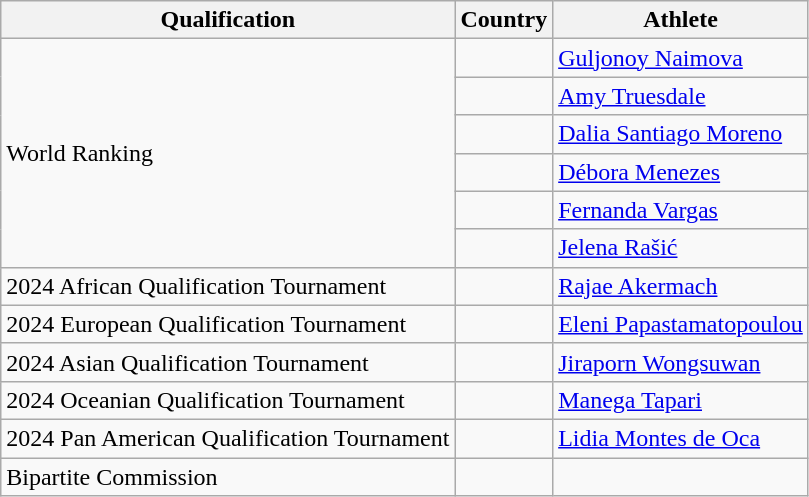<table class="wikitable">
<tr>
<th>Qualification</th>
<th>Country</th>
<th>Athlete</th>
</tr>
<tr>
<td rowspan="6">World Ranking</td>
<td></td>
<td><a href='#'>Guljonoy Naimova</a></td>
</tr>
<tr>
<td></td>
<td><a href='#'>Amy Truesdale</a></td>
</tr>
<tr>
<td></td>
<td><a href='#'>Dalia Santiago Moreno</a></td>
</tr>
<tr>
<td></td>
<td><a href='#'>Débora Menezes</a></td>
</tr>
<tr>
<td></td>
<td><a href='#'>Fernanda Vargas</a></td>
</tr>
<tr>
<td></td>
<td><a href='#'>Jelena Rašić</a></td>
</tr>
<tr>
<td>2024 African Qualification Tournament</td>
<td></td>
<td><a href='#'>Rajae Akermach</a></td>
</tr>
<tr>
<td>2024 European Qualification Tournament</td>
<td></td>
<td><a href='#'>Eleni Papastamatopoulou</a></td>
</tr>
<tr>
<td>2024 Asian Qualification Tournament</td>
<td></td>
<td><a href='#'>Jiraporn Wongsuwan</a></td>
</tr>
<tr>
<td>2024 Oceanian Qualification Tournament</td>
<td></td>
<td><a href='#'>Manega Tapari</a></td>
</tr>
<tr>
<td>2024 Pan American Qualification Tournament</td>
<td></td>
<td><a href='#'>Lidia Montes de Oca</a></td>
</tr>
<tr>
<td>Bipartite Commission</td>
<td></td>
<td></td>
</tr>
</table>
